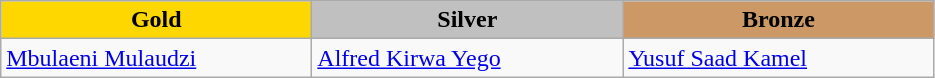<table class="wikitable" style="text-align:left">
<tr align="center">
<td width=200 bgcolor=gold><strong>Gold</strong></td>
<td width=200 bgcolor=silver><strong>Silver</strong></td>
<td width=200 bgcolor=CC9966><strong>Bronze</strong></td>
</tr>
<tr>
<td><a href='#'>Mbulaeni Mulaudzi</a><br><em></em></td>
<td><a href='#'>Alfred Kirwa Yego</a><br><em></em></td>
<td><a href='#'>Yusuf Saad Kamel</a> <br><em></em></td>
</tr>
</table>
